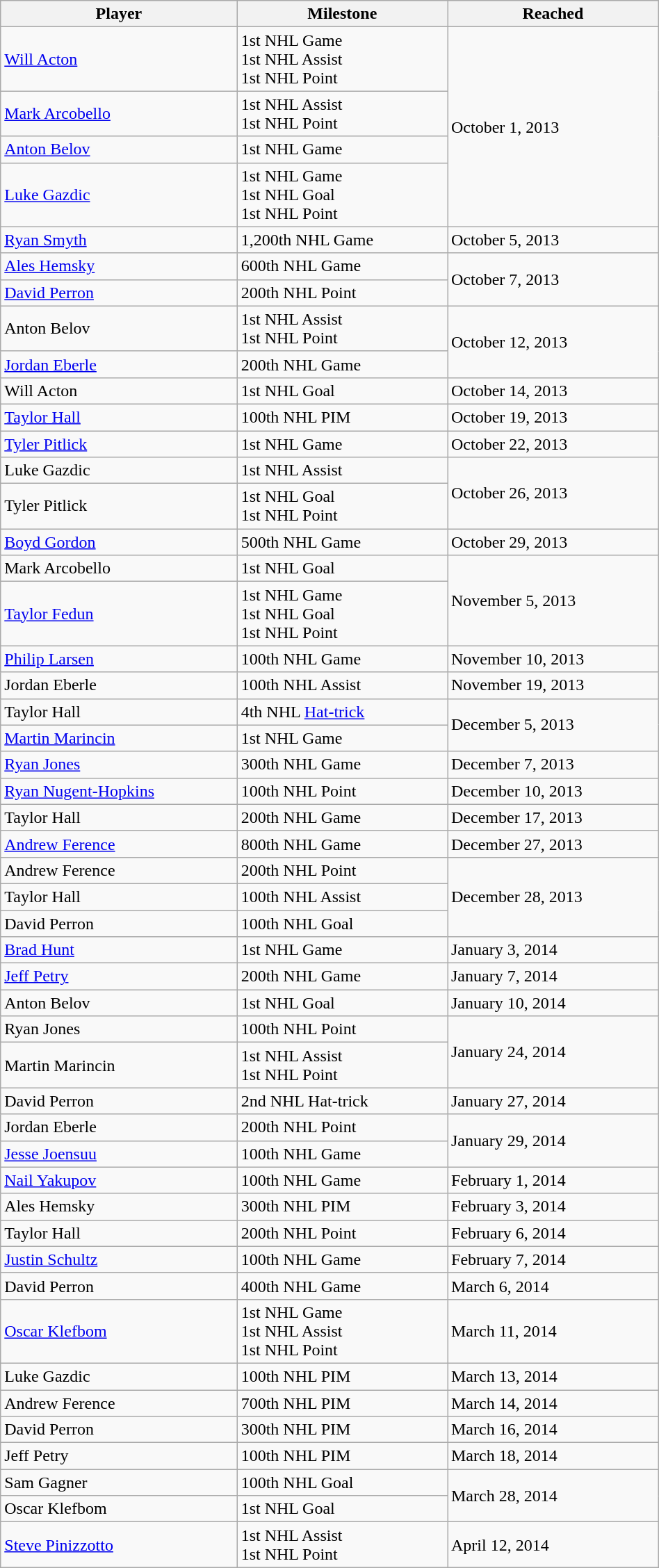<table class="wikitable" width="50%">
<tr>
<th>Player</th>
<th>Milestone</th>
<th>Reached</th>
</tr>
<tr>
<td><a href='#'>Will Acton</a></td>
<td>1st NHL Game<br>1st NHL Assist<br>1st NHL Point</td>
<td rowspan="4">October 1, 2013</td>
</tr>
<tr>
<td><a href='#'>Mark Arcobello</a></td>
<td>1st NHL Assist<br>1st NHL Point</td>
</tr>
<tr>
<td><a href='#'>Anton Belov</a></td>
<td>1st NHL Game</td>
</tr>
<tr>
<td><a href='#'>Luke Gazdic</a></td>
<td>1st NHL Game<br>1st NHL Goal<br>1st NHL Point</td>
</tr>
<tr>
<td><a href='#'>Ryan Smyth</a></td>
<td>1,200th NHL Game</td>
<td>October 5, 2013</td>
</tr>
<tr>
<td><a href='#'>Ales Hemsky</a></td>
<td>600th NHL Game</td>
<td rowspan="2">October 7, 2013</td>
</tr>
<tr>
<td><a href='#'>David Perron</a></td>
<td>200th NHL Point</td>
</tr>
<tr>
<td>Anton Belov</td>
<td>1st NHL Assist<br>1st NHL Point</td>
<td rowspan="2">October 12, 2013</td>
</tr>
<tr>
<td><a href='#'>Jordan Eberle</a></td>
<td>200th NHL Game</td>
</tr>
<tr>
<td>Will Acton</td>
<td>1st NHL Goal</td>
<td>October 14, 2013</td>
</tr>
<tr>
<td><a href='#'>Taylor Hall</a></td>
<td>100th NHL PIM</td>
<td>October 19, 2013</td>
</tr>
<tr>
<td><a href='#'>Tyler Pitlick</a></td>
<td>1st NHL Game</td>
<td>October 22, 2013</td>
</tr>
<tr>
<td>Luke Gazdic</td>
<td>1st NHL Assist</td>
<td rowspan="2">October 26, 2013</td>
</tr>
<tr>
<td>Tyler Pitlick</td>
<td>1st NHL Goal<br>1st NHL Point</td>
</tr>
<tr>
<td><a href='#'>Boyd Gordon</a></td>
<td>500th NHL Game</td>
<td>October 29, 2013</td>
</tr>
<tr>
<td>Mark Arcobello</td>
<td>1st NHL Goal</td>
<td rowspan="2">November 5, 2013</td>
</tr>
<tr>
<td><a href='#'>Taylor Fedun</a></td>
<td>1st NHL Game<br>1st NHL Goal<br>1st NHL Point</td>
</tr>
<tr>
<td><a href='#'>Philip Larsen</a></td>
<td>100th NHL Game</td>
<td>November 10, 2013</td>
</tr>
<tr>
<td>Jordan Eberle</td>
<td>100th NHL Assist</td>
<td>November 19, 2013</td>
</tr>
<tr>
<td>Taylor Hall</td>
<td>4th NHL <a href='#'>Hat-trick</a></td>
<td rowspan="2">December 5, 2013</td>
</tr>
<tr>
<td><a href='#'>Martin Marincin</a></td>
<td>1st NHL Game</td>
</tr>
<tr>
<td><a href='#'>Ryan Jones</a></td>
<td>300th NHL Game</td>
<td>December 7, 2013</td>
</tr>
<tr>
<td><a href='#'>Ryan Nugent-Hopkins</a></td>
<td>100th NHL Point</td>
<td>December 10, 2013</td>
</tr>
<tr>
<td>Taylor Hall</td>
<td>200th NHL Game</td>
<td>December 17, 2013</td>
</tr>
<tr>
<td><a href='#'>Andrew Ference</a></td>
<td>800th NHL Game</td>
<td>December 27, 2013</td>
</tr>
<tr>
<td>Andrew Ference</td>
<td>200th NHL Point</td>
<td rowspan="3">December 28, 2013</td>
</tr>
<tr>
<td>Taylor Hall</td>
<td>100th NHL Assist</td>
</tr>
<tr>
<td>David Perron</td>
<td>100th NHL Goal</td>
</tr>
<tr>
<td><a href='#'>Brad Hunt</a></td>
<td>1st NHL Game</td>
<td>January 3, 2014</td>
</tr>
<tr>
<td><a href='#'>Jeff Petry</a></td>
<td>200th NHL Game</td>
<td>January 7, 2014</td>
</tr>
<tr>
<td>Anton Belov</td>
<td>1st NHL Goal</td>
<td>January 10, 2014</td>
</tr>
<tr>
<td>Ryan Jones</td>
<td>100th NHL Point</td>
<td rowspan="2">January 24, 2014</td>
</tr>
<tr>
<td>Martin Marincin</td>
<td>1st NHL Assist<br>1st NHL Point</td>
</tr>
<tr>
<td>David Perron</td>
<td>2nd NHL Hat-trick</td>
<td>January 27, 2014</td>
</tr>
<tr>
<td>Jordan Eberle</td>
<td>200th NHL Point</td>
<td rowspan="2">January 29, 2014</td>
</tr>
<tr>
<td><a href='#'>Jesse Joensuu</a></td>
<td>100th NHL Game</td>
</tr>
<tr>
<td><a href='#'>Nail Yakupov</a></td>
<td>100th NHL Game</td>
<td>February 1, 2014</td>
</tr>
<tr>
<td>Ales Hemsky</td>
<td>300th NHL PIM</td>
<td>February 3, 2014</td>
</tr>
<tr>
<td>Taylor Hall</td>
<td>200th NHL Point</td>
<td>February 6, 2014</td>
</tr>
<tr>
<td><a href='#'>Justin Schultz</a></td>
<td>100th NHL Game</td>
<td>February 7, 2014</td>
</tr>
<tr>
<td>David Perron</td>
<td>400th NHL Game</td>
<td>March 6, 2014</td>
</tr>
<tr>
<td><a href='#'>Oscar Klefbom</a></td>
<td>1st NHL Game<br>1st NHL Assist<br>1st NHL Point</td>
<td>March 11, 2014</td>
</tr>
<tr>
<td>Luke Gazdic</td>
<td>100th NHL PIM</td>
<td>March 13, 2014</td>
</tr>
<tr>
<td>Andrew Ference</td>
<td>700th NHL PIM</td>
<td>March 14, 2014</td>
</tr>
<tr>
<td>David Perron</td>
<td>300th NHL PIM</td>
<td>March 16, 2014</td>
</tr>
<tr>
<td>Jeff Petry</td>
<td>100th NHL PIM</td>
<td>March 18, 2014</td>
</tr>
<tr>
<td>Sam Gagner</td>
<td>100th NHL Goal</td>
<td rowspan="2">March 28, 2014</td>
</tr>
<tr>
<td>Oscar Klefbom</td>
<td>1st NHL Goal</td>
</tr>
<tr>
<td><a href='#'>Steve Pinizzotto</a></td>
<td>1st NHL Assist<br>1st NHL Point</td>
<td>April 12, 2014</td>
</tr>
</table>
